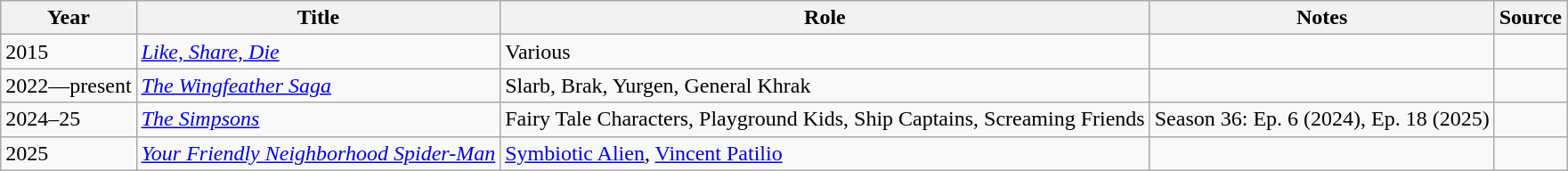<table class="wikitable sortable">
<tr>
<th>Year</th>
<th>Title</th>
<th>Role</th>
<th>Notes</th>
<th>Source</th>
</tr>
<tr>
<td>2015</td>
<td><em><a href='#'>Like, Share, Die</a></em></td>
<td>Various</td>
<td></td>
<td></td>
</tr>
<tr>
<td>2022—present</td>
<td><em><a href='#'>The Wingfeather Saga</a></em></td>
<td>Slarb, Brak, Yurgen, General Khrak</td>
<td></td>
<td></td>
</tr>
<tr>
<td>2024–25</td>
<td><em><a href='#'>The Simpsons</a></em></td>
<td>Fairy Tale Characters, Playground Kids, Ship Captains, Screaming Friends</td>
<td>Season 36: Ep. 6 (2024), Ep. 18 (2025)</td>
<td></td>
</tr>
<tr>
<td>2025</td>
<td><em><a href='#'>Your Friendly Neighborhood Spider-Man</a></em></td>
<td><a href='#'>Symbiotic Alien</a>, <a href='#'>Vincent Patilio</a></td>
<td></td>
<td></td>
</tr>
</table>
